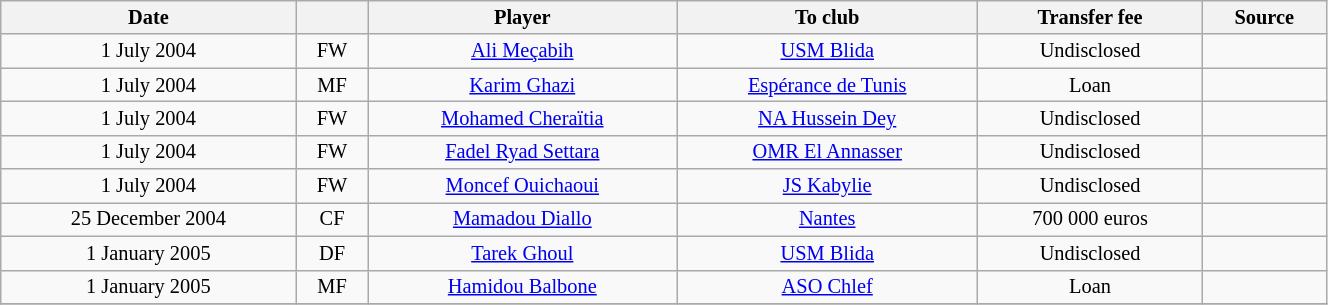<table class="wikitable sortable" style="width:70%; text-align:center; font-size:85%; text-align:centre;">
<tr>
<th><strong>Date</strong></th>
<th><strong></strong></th>
<th><strong>Player</strong></th>
<th><strong>To club</strong></th>
<th><strong>Transfer fee</strong></th>
<th><strong>Source</strong></th>
</tr>
<tr>
<td>1 July 2004</td>
<td>FW</td>
<td> <a href='#'>Ali Meçabih</a></td>
<td> <a href='#'>USM Blida</a></td>
<td>Undisclosed</td>
<td></td>
</tr>
<tr>
<td>1 July 2004</td>
<td>MF</td>
<td> <a href='#'>Karim Ghazi</a></td>
<td> <a href='#'>Espérance de Tunis</a></td>
<td>Loan</td>
<td></td>
</tr>
<tr>
<td>1 July 2004</td>
<td>FW</td>
<td> <a href='#'>Mohamed Cheraïtia</a></td>
<td> <a href='#'>NA Hussein Dey</a></td>
<td>Undisclosed</td>
<td></td>
</tr>
<tr>
<td>1 July 2004</td>
<td>FW</td>
<td> <a href='#'>Fadel Ryad Settara</a></td>
<td> <a href='#'>OMR El Annasser</a></td>
<td>Undisclosed</td>
<td></td>
</tr>
<tr>
<td>1 July 2004</td>
<td>FW</td>
<td> <a href='#'>Moncef Ouichaoui</a></td>
<td> <a href='#'>JS Kabylie</a></td>
<td>Undisclosed</td>
<td></td>
</tr>
<tr>
<td>25 December 2004</td>
<td>CF</td>
<td> <a href='#'>Mamadou Diallo</a></td>
<td> <a href='#'>Nantes</a></td>
<td>700 000 euros</td>
<td></td>
</tr>
<tr>
<td>1 January 2005</td>
<td>DF</td>
<td> <a href='#'>Tarek Ghoul</a></td>
<td> <a href='#'>USM Blida</a></td>
<td>Undisclosed</td>
<td></td>
</tr>
<tr>
<td>1 January 2005</td>
<td>MF</td>
<td> <a href='#'>Hamidou Balbone</a></td>
<td> <a href='#'>ASO Chlef</a></td>
<td>Loan</td>
<td></td>
</tr>
<tr>
</tr>
</table>
